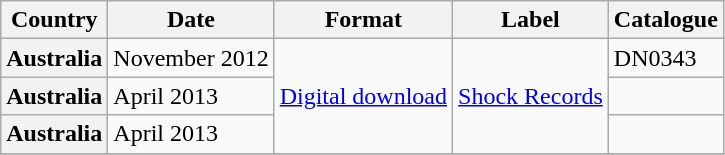<table class="wikitable plainrowheaders">
<tr>
<th scope="col">Country</th>
<th scope="col">Date</th>
<th scope="col">Format</th>
<th scope="col">Label</th>
<th scope="col">Catalogue</th>
</tr>
<tr>
<th scope="row">Australia</th>
<td>November 2012</td>
<td rowspan="3"><a href='#'>Digital download</a></td>
<td rowspan="3"><a href='#'>Shock Records</a></td>
<td>DN0343</td>
</tr>
<tr>
<th scope="row">Australia</th>
<td>April 2013</td>
<td></td>
</tr>
<tr>
<th scope="row">Australia</th>
<td>April 2013</td>
<td></td>
</tr>
<tr>
</tr>
</table>
